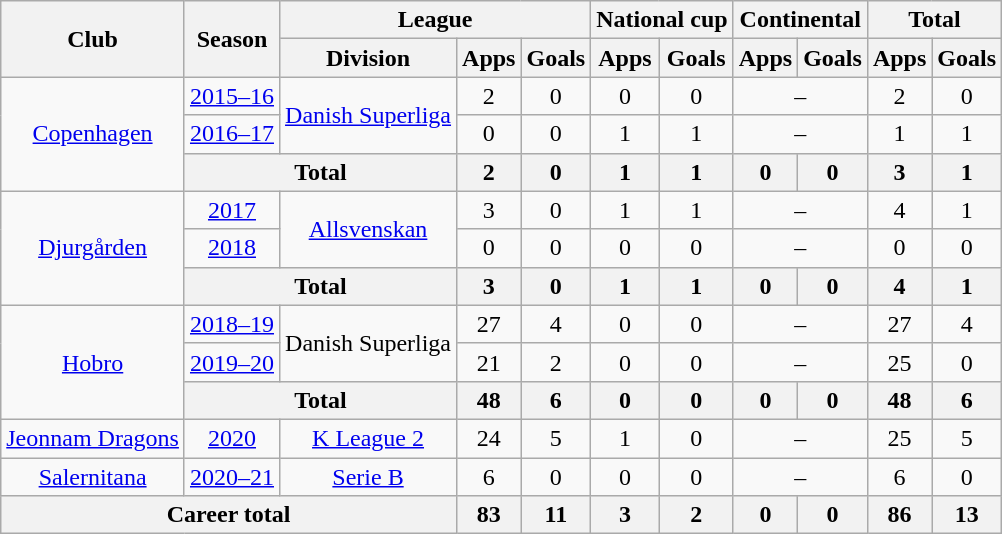<table class="wikitable" style="text-align:center">
<tr>
<th rowspan="2">Club</th>
<th rowspan="2">Season</th>
<th colspan="3">League</th>
<th colspan="2">National cup</th>
<th colspan="2">Continental</th>
<th colspan="2">Total</th>
</tr>
<tr>
<th>Division</th>
<th>Apps</th>
<th>Goals</th>
<th>Apps</th>
<th>Goals</th>
<th>Apps</th>
<th>Goals</th>
<th>Apps</th>
<th>Goals</th>
</tr>
<tr>
<td rowspan="3"><a href='#'>Copenhagen</a></td>
<td><a href='#'>2015–16</a></td>
<td rowspan="2"><a href='#'>Danish Superliga</a></td>
<td>2</td>
<td>0</td>
<td>0</td>
<td>0</td>
<td colspan="2">–</td>
<td>2</td>
<td>0</td>
</tr>
<tr>
<td><a href='#'>2016–17</a></td>
<td>0</td>
<td>0</td>
<td>1</td>
<td>1</td>
<td colspan="2">–</td>
<td>1</td>
<td>1</td>
</tr>
<tr>
<th colspan="2">Total</th>
<th>2</th>
<th>0</th>
<th>1</th>
<th>1</th>
<th>0</th>
<th>0</th>
<th>3</th>
<th>1</th>
</tr>
<tr>
<td rowspan="3"><a href='#'>Djurgården</a></td>
<td><a href='#'>2017</a></td>
<td rowspan="2"><a href='#'>Allsvenskan</a></td>
<td>3</td>
<td>0</td>
<td>1</td>
<td>1</td>
<td colspan="2">–</td>
<td>4</td>
<td>1</td>
</tr>
<tr>
<td><a href='#'>2018</a></td>
<td>0</td>
<td>0</td>
<td>0</td>
<td>0</td>
<td colspan="2">–</td>
<td>0</td>
<td>0</td>
</tr>
<tr>
<th colspan="2">Total</th>
<th>3</th>
<th>0</th>
<th>1</th>
<th>1</th>
<th>0</th>
<th>0</th>
<th>4</th>
<th>1</th>
</tr>
<tr>
<td rowspan="3"><a href='#'>Hobro</a></td>
<td><a href='#'>2018–19</a></td>
<td rowspan="2">Danish Superliga</td>
<td>27</td>
<td>4</td>
<td>0</td>
<td>0</td>
<td colspan="2">–</td>
<td>27</td>
<td>4</td>
</tr>
<tr>
<td><a href='#'>2019–20</a></td>
<td>21</td>
<td>2</td>
<td>0</td>
<td>0</td>
<td colspan="2">–</td>
<td>25</td>
<td>0</td>
</tr>
<tr>
<th colspan="2">Total</th>
<th>48</th>
<th>6</th>
<th>0</th>
<th>0</th>
<th>0</th>
<th>0</th>
<th>48</th>
<th>6</th>
</tr>
<tr>
<td><a href='#'>Jeonnam Dragons</a></td>
<td><a href='#'>2020</a></td>
<td><a href='#'>K League 2</a></td>
<td>24</td>
<td>5</td>
<td>1</td>
<td>0</td>
<td colspan="2">–</td>
<td>25</td>
<td>5</td>
</tr>
<tr>
<td><a href='#'>Salernitana</a></td>
<td><a href='#'>2020–21</a></td>
<td><a href='#'>Serie B</a></td>
<td>6</td>
<td>0</td>
<td>0</td>
<td>0</td>
<td colspan="2">–</td>
<td>6</td>
<td>0</td>
</tr>
<tr>
<th colspan="3">Career total</th>
<th>83</th>
<th>11</th>
<th>3</th>
<th>2</th>
<th>0</th>
<th>0</th>
<th>86</th>
<th>13</th>
</tr>
</table>
